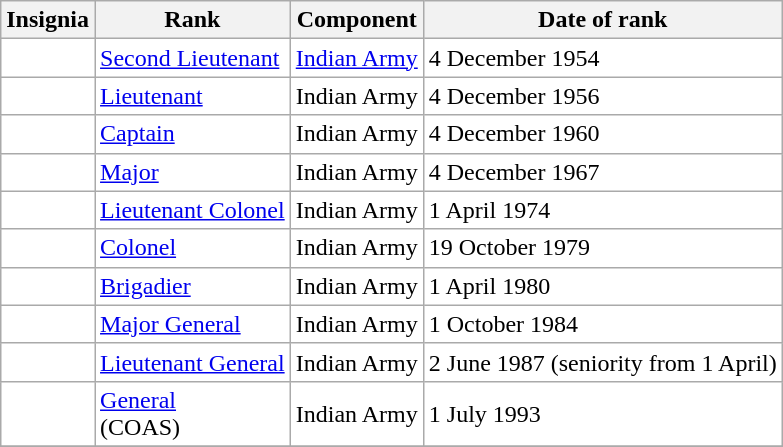<table class="wikitable" style="background:white">
<tr>
<th>Insignia</th>
<th>Rank</th>
<th>Component</th>
<th>Date of rank</th>
</tr>
<tr>
<td align="center"></td>
<td><a href='#'>Second Lieutenant</a></td>
<td><a href='#'>Indian Army</a></td>
<td>4 December 1954</td>
</tr>
<tr>
<td align="center"></td>
<td><a href='#'>Lieutenant</a></td>
<td>Indian Army</td>
<td>4 December 1956</td>
</tr>
<tr>
<td align="center"></td>
<td><a href='#'>Captain</a></td>
<td>Indian Army</td>
<td>4 December 1960</td>
</tr>
<tr>
<td align="center"></td>
<td><a href='#'>Major</a></td>
<td>Indian Army</td>
<td>4 December 1967</td>
</tr>
<tr>
<td align="center"></td>
<td><a href='#'>Lieutenant Colonel</a></td>
<td>Indian Army</td>
<td>1 April 1974</td>
</tr>
<tr>
<td align="center"></td>
<td><a href='#'>Colonel</a></td>
<td>Indian Army</td>
<td>19 October 1979</td>
</tr>
<tr>
<td align="center"></td>
<td><a href='#'>Brigadier</a></td>
<td>Indian Army</td>
<td>1 April 1980</td>
</tr>
<tr>
<td align="center"></td>
<td><a href='#'>Major General</a></td>
<td>Indian Army</td>
<td>1 October 1984</td>
</tr>
<tr>
<td align="center"></td>
<td><a href='#'>Lieutenant General</a></td>
<td>Indian Army</td>
<td>2 June 1987 (seniority from 1 April)</td>
</tr>
<tr>
<td align="center"></td>
<td><a href='#'>General</a><br>(COAS)</td>
<td>Indian Army</td>
<td>1 July 1993</td>
</tr>
<tr>
</tr>
</table>
